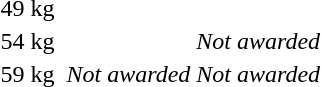<table>
<tr>
<td>49 kg</td>
<td></td>
<td></td>
<td></td>
</tr>
<tr>
<td>54 kg</td>
<td></td>
<td></td>
<td><em>Not awarded</em></td>
</tr>
<tr>
<td>59 kg</td>
<td></td>
<td><em>Not awarded</em></td>
<td><em>Not awarded</em></td>
</tr>
</table>
